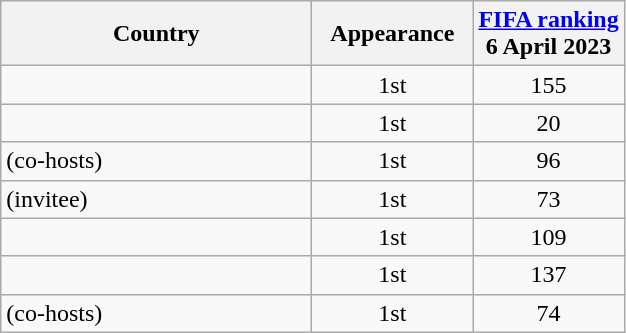<table class="wikitable sortable" style="text-align:left;">
<tr>
<th style="width:200px;">Country</th>
<th style="width:100px;">Appearance</th>
<th><a href='#'>FIFA ranking</a><br> 6 April 2023</th>
</tr>
<tr>
<td></td>
<td align="center">1st</td>
<td align="center">155</td>
</tr>
<tr>
<td></td>
<td align="center">1st</td>
<td align="center">20</td>
</tr>
<tr>
<td> (co-hosts)</td>
<td align="center">1st</td>
<td align="center">96</td>
</tr>
<tr>
<td> (invitee)</td>
<td align="center">1st</td>
<td align="center">73</td>
</tr>
<tr>
<td></td>
<td align="center">1st</td>
<td align="center">109</td>
</tr>
<tr>
<td></td>
<td align="center">1st</td>
<td align="center">137</td>
</tr>
<tr>
<td> (co-hosts)</td>
<td align="center">1st</td>
<td align="center">74</td>
</tr>
</table>
